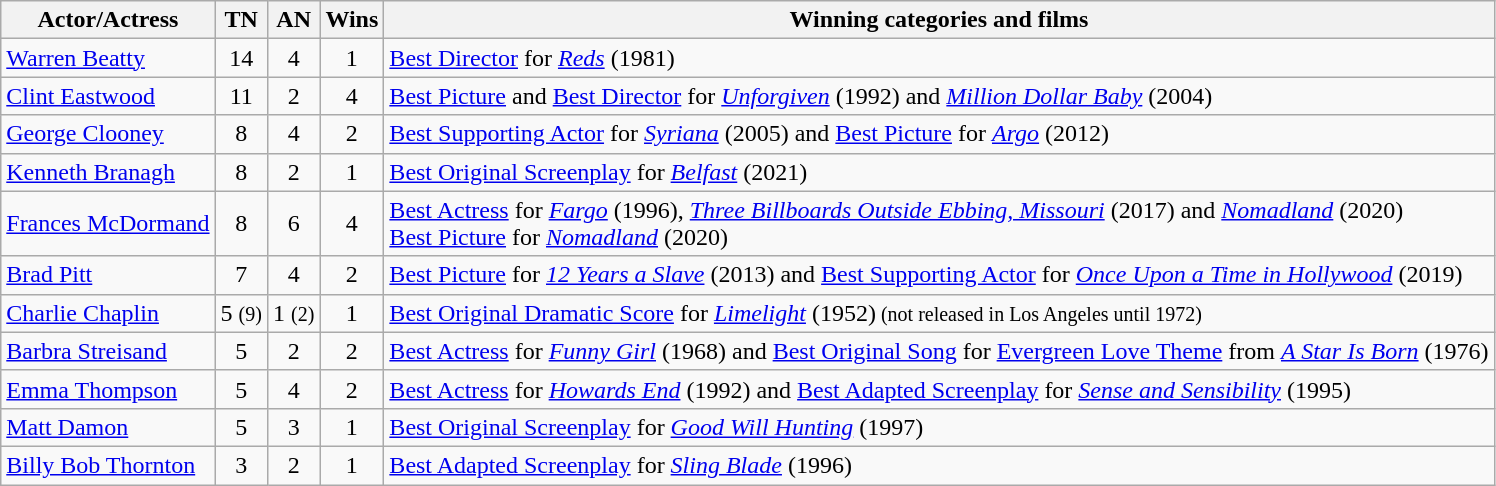<table class="sortable wikitable">
<tr>
<th>Actor/Actress</th>
<th>TN</th>
<th>AN</th>
<th>Wins</th>
<th>Winning categories and films</th>
</tr>
<tr>
<td><a href='#'>Warren Beatty</a></td>
<td align=center>14</td>
<td align=center>4</td>
<td align=center>1</td>
<td><a href='#'>Best Director</a> for <em><a href='#'>Reds</a></em> (1981)</td>
</tr>
<tr>
<td><a href='#'>Clint Eastwood</a></td>
<td align=center>11</td>
<td align=center>2</td>
<td align=center>4</td>
<td><a href='#'>Best Picture</a> and <a href='#'>Best Director</a> for <em><a href='#'>Unforgiven</a></em> (1992) and <em><a href='#'>Million Dollar Baby</a></em> (2004)</td>
</tr>
<tr>
<td><a href='#'>George Clooney</a></td>
<td align=center>8</td>
<td align=center>4</td>
<td align=center>2</td>
<td><a href='#'>Best Supporting Actor</a> for <em><a href='#'>Syriana</a></em> (2005) and <a href='#'>Best Picture</a> for <em><a href='#'>Argo</a></em> (2012)</td>
</tr>
<tr>
<td><a href='#'>Kenneth Branagh</a></td>
<td align=center>8</td>
<td align=center>2</td>
<td align=center>1</td>
<td><a href='#'>Best Original Screenplay</a> for <em><a href='#'>Belfast</a></em> (2021)</td>
</tr>
<tr>
<td><a href='#'>Frances McDormand</a></td>
<td align=center>8</td>
<td align=center>6</td>
<td align=center>4</td>
<td><a href='#'>Best Actress</a> for <em><a href='#'>Fargo</a></em> (1996), <em><a href='#'>Three Billboards Outside Ebbing, Missouri</a></em> (2017) and <em><a href='#'>Nomadland</a></em> (2020)<br> <a href='#'>Best Picture</a> for <em><a href='#'>Nomadland</a></em> (2020)</td>
</tr>
<tr>
<td><a href='#'>Brad Pitt</a></td>
<td align=center>7</td>
<td align=center>4</td>
<td align=center>2</td>
<td><a href='#'>Best Picture</a> for <em><a href='#'>12 Years a Slave</a></em> (2013) and <a href='#'>Best Supporting Actor</a> for <em><a href='#'>Once Upon a Time in Hollywood</a></em> (2019)</td>
</tr>
<tr>
<td><a href='#'>Charlie Chaplin</a></td>
<td align=center>5 <small>(9)</small></td>
<td align=center>1 <small>(2)</small></td>
<td align=center>1</td>
<td><a href='#'>Best Original Dramatic Score</a> for <em><a href='#'>Limelight</a></em> (1952)<small> (not released in Los Angeles until 1972)</small></td>
</tr>
<tr>
<td><a href='#'>Barbra Streisand</a></td>
<td align=center>5</td>
<td align=center>2</td>
<td align=center>2</td>
<td><a href='#'>Best Actress</a> for <em><a href='#'>Funny Girl</a></em> (1968) and <a href='#'>Best Original Song</a> for <a href='#'>Evergreen Love Theme</a> from <em><a href='#'>A Star Is Born</a></em> (1976)</td>
</tr>
<tr>
<td><a href='#'>Emma Thompson</a></td>
<td align=center>5</td>
<td align=center>4</td>
<td align=center>2</td>
<td><a href='#'>Best Actress</a> for <em><a href='#'>Howards End</a></em> (1992) and <a href='#'>Best Adapted Screenplay</a> for <em><a href='#'>Sense and Sensibility</a></em> (1995)</td>
</tr>
<tr>
<td><a href='#'>Matt Damon</a></td>
<td align=center>5</td>
<td align=center>3</td>
<td align=center>1</td>
<td><a href='#'>Best Original Screenplay</a> for <em><a href='#'>Good Will Hunting</a></em> (1997)</td>
</tr>
<tr>
<td><a href='#'>Billy Bob Thornton</a></td>
<td align=center>3</td>
<td align=center>2</td>
<td align=center>1</td>
<td><a href='#'>Best Adapted Screenplay</a> for <em><a href='#'>Sling Blade</a></em> (1996)</td>
</tr>
</table>
